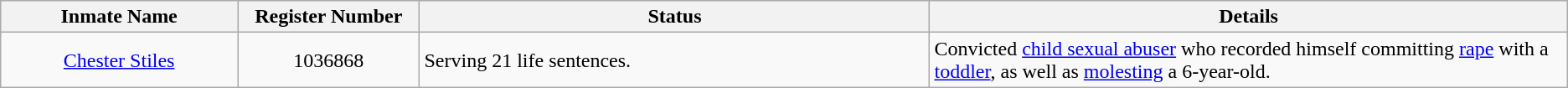<table class="wikitable sortable">
<tr>
<th width=13%>Inmate Name</th>
<th width=10%>Register Number</th>
<th width=28%>Status</th>
<th width=35%>Details</th>
</tr>
<tr>
<td style="text-align:center;"><a href='#'>Chester Stiles</a></td>
<td style="text-align:center;">1036868</td>
<td>Serving 21 life sentences.</td>
<td>Convicted <a href='#'> child sexual abuser</a> who recorded himself committing <a href='#'>rape</a> with a <a href='#'>toddler</a>, as well as <a href='#'>molesting</a> a 6-year-old.</td>
</tr>
</table>
